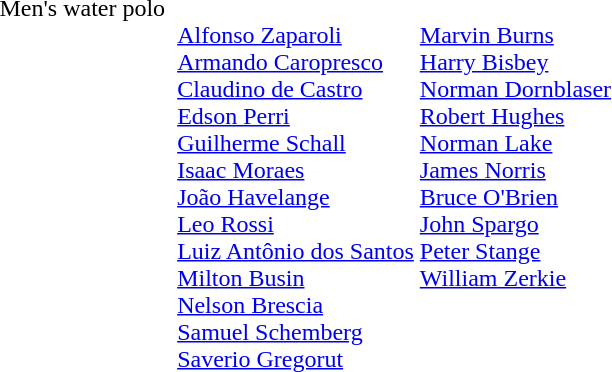<table>
<tr style="vertical-align:top">
<td>Men's water polo</td>
<td></td>
<td><br><a href='#'>Alfonso Zaparoli</a><br><a href='#'>Armando Caropresco</a><br><a href='#'>Claudino de Castro</a><br><a href='#'>Edson Perri</a><br><a href='#'>Guilherme Schall</a><br><a href='#'>Isaac Moraes</a><br><a href='#'>João Havelange</a><br><a href='#'>Leo Rossi</a><br><a href='#'>Luiz Antônio dos Santos</a><br><a href='#'>Milton Busin</a><br><a href='#'>Nelson Brescia</a><br><a href='#'>Samuel Schemberg</a><br><a href='#'>Saverio Gregorut</a></td>
<td><br><a href='#'>Marvin Burns</a><br><a href='#'>Harry Bisbey</a><br><a href='#'>Norman Dornblaser</a><br><a href='#'>Robert Hughes</a><br><a href='#'>Norman Lake</a><br><a href='#'>James Norris</a><br><a href='#'>Bruce O'Brien</a><br><a href='#'>John Spargo</a><br><a href='#'>Peter Stange</a><br><a href='#'>William Zerkie</a></td>
</tr>
</table>
